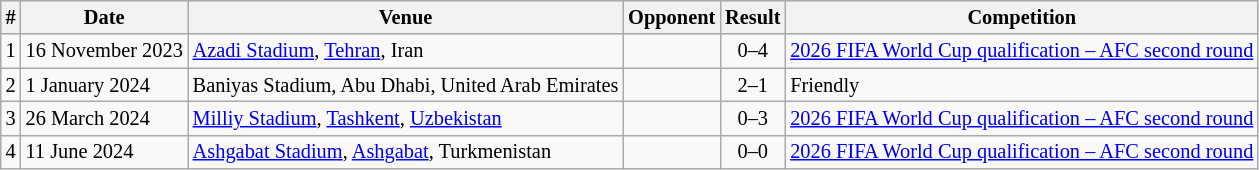<table class="wikitable collapsible collapsed" style="font-size:85%; text-align: left;">
<tr bgcolor="#CCCCCC" align="center">
<th>#</th>
<th>Date</th>
<th>Venue</th>
<th>Opponent</th>
<th>Result</th>
<th>Competition</th>
</tr>
<tr>
<td>1</td>
<td>16 November 2023</td>
<td><a href='#'>Azadi Stadium</a>, <a href='#'>Tehran</a>, Iran</td>
<td></td>
<td align=center>0–4</td>
<td><a href='#'>2026 FIFA World Cup qualification – AFC second round</a></td>
</tr>
<tr>
<td>2</td>
<td>1 January 2024</td>
<td>Baniyas Stadium, Abu Dhabi, United Arab Emirates</td>
<td></td>
<td align=center>2–1</td>
<td>Friendly</td>
</tr>
<tr>
<td>3</td>
<td>26 March 2024</td>
<td><a href='#'>Milliy Stadium</a>, <a href='#'>Tashkent</a>, <a href='#'>Uzbekistan</a></td>
<td></td>
<td align=center>0–3</td>
<td><a href='#'>2026 FIFA World Cup qualification – AFC second round</a></td>
</tr>
<tr>
<td>4</td>
<td>11 June 2024</td>
<td><a href='#'>Ashgabat Stadium</a>, <a href='#'>Ashgabat</a>, Turkmenistan</td>
<td></td>
<td align=center>0–0</td>
<td><a href='#'>2026 FIFA World Cup qualification – AFC second round</a></td>
</tr>
</table>
